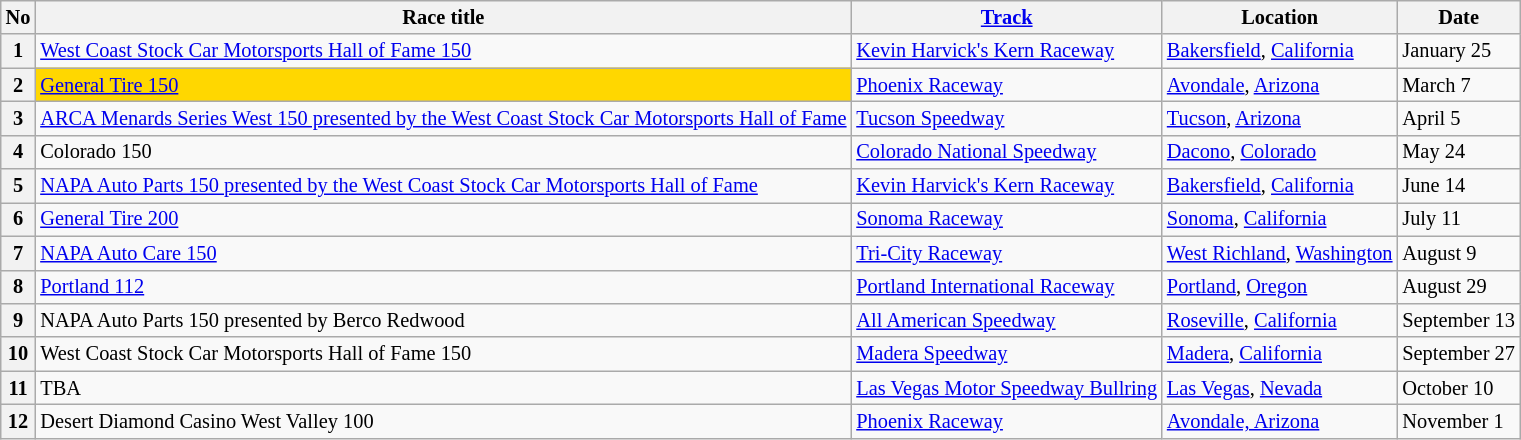<table class="wikitable" style="font-size:85%">
<tr>
<th>No</th>
<th>Race title</th>
<th><a href='#'>Track</a></th>
<th>Location</th>
<th>Date</th>
</tr>
<tr>
<th>1</th>
<td><a href='#'>West Coast Stock Car Motorsports Hall of Fame 150</a></td>
<td><a href='#'>Kevin Harvick's Kern Raceway</a></td>
<td><a href='#'>Bakersfield</a>, <a href='#'>California</a></td>
<td>January 25</td>
</tr>
<tr>
<th>2</th>
<td bgcolor=gold><a href='#'>General Tire 150</a></td>
<td><a href='#'>Phoenix Raceway</a></td>
<td><a href='#'>Avondale</a>, <a href='#'>Arizona</a></td>
<td>March 7</td>
</tr>
<tr>
<th>3</th>
<td><a href='#'>ARCA Menards Series West 150 presented by the West Coast Stock Car Motorsports Hall of Fame</a></td>
<td><a href='#'>Tucson Speedway</a></td>
<td><a href='#'>Tucson</a>, <a href='#'>Arizona</a></td>
<td>April 5</td>
</tr>
<tr>
<th>4</th>
<td>Colorado 150</td>
<td><a href='#'>Colorado National Speedway</a></td>
<td><a href='#'>Dacono</a>, <a href='#'>Colorado</a></td>
<td>May 24</td>
</tr>
<tr>
<th>5</th>
<td><a href='#'>NAPA Auto Parts 150 presented by the West Coast Stock Car Motorsports Hall of Fame</a></td>
<td><a href='#'>Kevin Harvick's Kern Raceway</a></td>
<td><a href='#'>Bakersfield</a>, <a href='#'>California</a></td>
<td>June 14</td>
</tr>
<tr>
<th>6</th>
<td><a href='#'>General Tire 200</a></td>
<td><a href='#'>Sonoma Raceway</a></td>
<td><a href='#'>Sonoma</a>, <a href='#'>California</a></td>
<td>July 11</td>
</tr>
<tr>
<th>7</th>
<td><a href='#'>NAPA Auto Care 150</a></td>
<td><a href='#'>Tri-City Raceway</a></td>
<td><a href='#'>West Richland</a>, <a href='#'>Washington</a></td>
<td>August 9</td>
</tr>
<tr>
<th>8</th>
<td><a href='#'>Portland 112</a></td>
<td><a href='#'>Portland International Raceway</a></td>
<td><a href='#'>Portland</a>, <a href='#'>Oregon</a></td>
<td>August 29</td>
</tr>
<tr>
<th>9</th>
<td>NAPA Auto Parts 150 presented by Berco Redwood</td>
<td><a href='#'>All American Speedway</a></td>
<td><a href='#'>Roseville</a>, <a href='#'>California</a></td>
<td>September 13</td>
</tr>
<tr>
<th>10</th>
<td>West Coast Stock Car Motorsports Hall of Fame 150</td>
<td><a href='#'>Madera Speedway</a></td>
<td><a href='#'>Madera</a>, <a href='#'>California</a></td>
<td>September 27</td>
</tr>
<tr>
<th>11</th>
<td>TBA</td>
<td><a href='#'>Las Vegas Motor Speedway Bullring</a></td>
<td><a href='#'>Las Vegas</a>, <a href='#'>Nevada</a></td>
<td>October 10</td>
</tr>
<tr>
<th>12</th>
<td>Desert Diamond Casino West Valley 100</td>
<td><a href='#'>Phoenix Raceway</a></td>
<td><a href='#'>Avondale, Arizona</a></td>
<td>November 1</td>
</tr>
</table>
